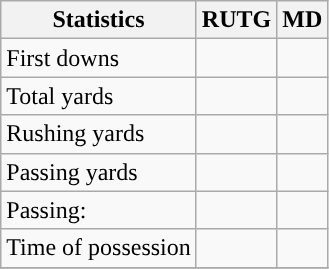<table class="wikitable" style="float: left;">
<tr>
<th>Statistics</th>
<th>RUTG</th>
<th>MD</th>
</tr>
<tr>
<td>First downs</td>
<td></td>
<td></td>
</tr>
<tr>
<td>Total yards</td>
<td></td>
<td></td>
</tr>
<tr>
<td>Rushing yards</td>
<td></td>
<td></td>
</tr>
<tr>
<td>Passing yards</td>
<td></td>
<td></td>
</tr>
<tr>
<td>Passing:</td>
<td></td>
<td></td>
</tr>
<tr>
<td>Time of possession</td>
<td></td>
<td></td>
</tr>
<tr>
</tr>
</table>
